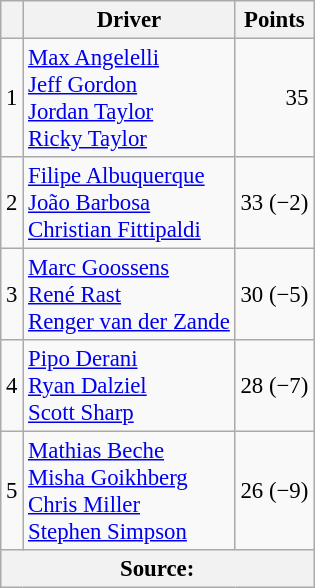<table class="wikitable" style="font-size: 95%;">
<tr>
<th scope="col"></th>
<th scope="col">Driver</th>
<th scope="col">Points</th>
</tr>
<tr>
<td align=center>1</td>
<td> <a href='#'>Max Angelelli</a><br> <a href='#'>Jeff Gordon</a><br> <a href='#'>Jordan Taylor</a><br> <a href='#'>Ricky Taylor</a></td>
<td align=right>35</td>
</tr>
<tr>
<td align=center>2</td>
<td> <a href='#'>Filipe Albuquerque</a><br> <a href='#'>João Barbosa</a><br> <a href='#'>Christian Fittipaldi</a></td>
<td align=right>33 (−2)</td>
</tr>
<tr>
<td align=center>3</td>
<td> <a href='#'>Marc Goossens</a><br> <a href='#'>René Rast</a><br> <a href='#'>Renger van der Zande</a></td>
<td align=right>30 (−5)</td>
</tr>
<tr>
<td align=center>4</td>
<td> <a href='#'>Pipo Derani</a><br> <a href='#'>Ryan Dalziel</a><br> <a href='#'>Scott Sharp</a></td>
<td align=right>28 (−7)</td>
</tr>
<tr>
<td align=center>5</td>
<td> <a href='#'>Mathias Beche</a><br> <a href='#'>Misha Goikhberg</a><br> <a href='#'>Chris Miller</a><br> <a href='#'>Stephen Simpson</a></td>
<td align=right>26 (−9)</td>
</tr>
<tr>
<th colspan=4>Source:</th>
</tr>
</table>
